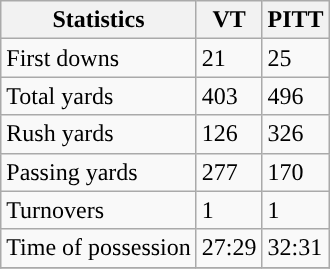<table class="wikitable" style="float: left;">
<tr>
<th>Statistics</th>
<th>VT</th>
<th>PITT</th>
</tr>
<tr>
<td>First downs</td>
<td>21</td>
<td>25</td>
</tr>
<tr>
<td>Total yards</td>
<td>403</td>
<td>496</td>
</tr>
<tr>
<td>Rush yards</td>
<td>126</td>
<td>326</td>
</tr>
<tr>
<td>Passing yards</td>
<td>277</td>
<td>170</td>
</tr>
<tr>
<td>Turnovers</td>
<td>1</td>
<td>1</td>
</tr>
<tr>
<td>Time of possession</td>
<td>27:29</td>
<td>32:31</td>
</tr>
<tr>
</tr>
</table>
